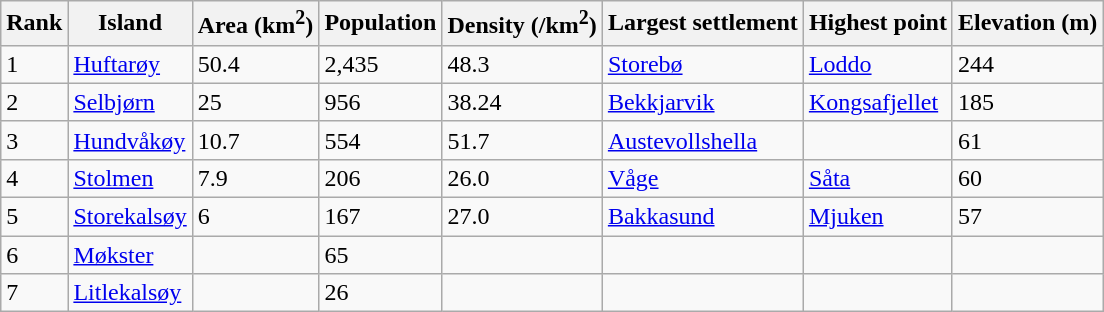<table class="wikitable">
<tr>
<th>Rank</th>
<th>Island</th>
<th>Area (km<sup>2</sup>)</th>
<th>Population</th>
<th>Density (/km<sup>2</sup>)</th>
<th>Largest settlement</th>
<th>Highest point</th>
<th>Elevation (m)</th>
</tr>
<tr>
<td>1</td>
<td><a href='#'>Huftarøy</a></td>
<td>50.4</td>
<td>2,435</td>
<td>48.3</td>
<td><a href='#'>Storebø</a></td>
<td><a href='#'>Loddo</a></td>
<td>244</td>
</tr>
<tr>
<td>2</td>
<td><a href='#'>Selbjørn</a></td>
<td>25</td>
<td>956</td>
<td>38.24</td>
<td><a href='#'>Bekkjarvik</a></td>
<td><a href='#'>Kongsafjellet</a></td>
<td>185</td>
</tr>
<tr>
<td>3</td>
<td><a href='#'>Hundvåkøy</a></td>
<td>10.7</td>
<td>554</td>
<td>51.7</td>
<td><a href='#'>Austevollshella</a></td>
<td></td>
<td>61</td>
</tr>
<tr>
<td>4</td>
<td><a href='#'>Stolmen</a></td>
<td>7.9</td>
<td>206</td>
<td>26.0</td>
<td><a href='#'>Våge</a></td>
<td><a href='#'>Såta</a></td>
<td>60</td>
</tr>
<tr>
<td>5</td>
<td><a href='#'>Storekalsøy</a></td>
<td>6</td>
<td>167</td>
<td>27.0</td>
<td><a href='#'>Bakkasund</a></td>
<td><a href='#'>Mjuken</a></td>
<td>57</td>
</tr>
<tr>
<td>6</td>
<td><a href='#'>Møkster</a></td>
<td></td>
<td>65</td>
<td></td>
<td></td>
<td></td>
<td></td>
</tr>
<tr>
<td>7</td>
<td><a href='#'>Litlekalsøy</a></td>
<td></td>
<td>26</td>
<td></td>
<td></td>
<td></td>
<td></td>
</tr>
</table>
